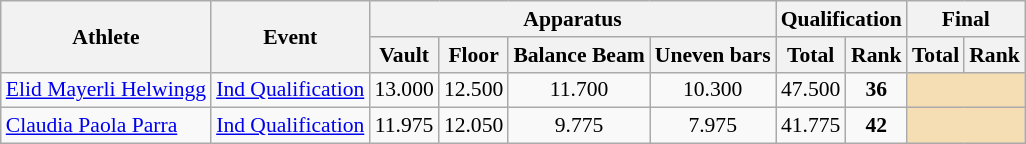<table class="wikitable" style="font-size:90%">
<tr>
<th rowspan="2">Athlete</th>
<th rowspan="2">Event</th>
<th colspan = "4">Apparatus</th>
<th colspan = "2">Qualification</th>
<th colspan = "2">Final</th>
</tr>
<tr>
<th>Vault</th>
<th>Floor</th>
<th>Balance Beam</th>
<th>Uneven bars</th>
<th>Total</th>
<th>Rank</th>
<th>Total</th>
<th>Rank</th>
</tr>
<tr>
<td><a href='#'>Elid Mayerli Helwingg</a></td>
<td><a href='#'>Ind Qualification</a></td>
<td align=center>13.000</td>
<td align=center>12.500</td>
<td align=center>11.700</td>
<td align=center>10.300</td>
<td align=center>47.500</td>
<td align=center><strong>36</strong></td>
<td align=center colspan=2 bgcolor=wheat></td>
</tr>
<tr>
<td><a href='#'>Claudia Paola Parra</a></td>
<td><a href='#'>Ind Qualification</a></td>
<td align=center>11.975</td>
<td align=center>12.050</td>
<td align=center>9.775</td>
<td align=center>7.975</td>
<td align=center>41.775</td>
<td align=center><strong>42</strong></td>
<td align=center colspan=2 bgcolor=wheat></td>
</tr>
</table>
